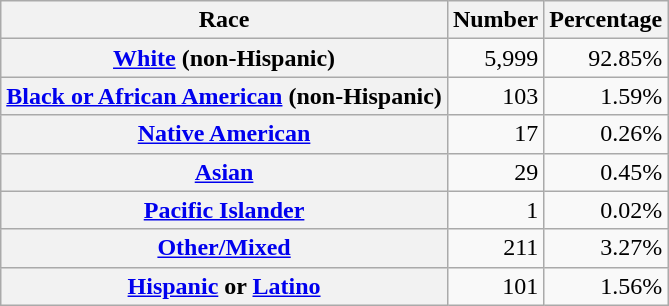<table class="wikitable" style="text-align:right">
<tr>
<th scope="col">Race</th>
<th scope="col">Number</th>
<th scope="col">Percentage</th>
</tr>
<tr>
<th scope="row"><a href='#'>White</a> (non-Hispanic)</th>
<td>5,999</td>
<td>92.85%</td>
</tr>
<tr>
<th scope="row"><a href='#'>Black or African American</a> (non-Hispanic)</th>
<td>103</td>
<td>1.59%</td>
</tr>
<tr>
<th scope="row"><a href='#'>Native American</a></th>
<td>17</td>
<td>0.26%</td>
</tr>
<tr>
<th scope="row"><a href='#'>Asian</a></th>
<td>29</td>
<td>0.45%</td>
</tr>
<tr>
<th scope="row"><a href='#'>Pacific Islander</a></th>
<td>1</td>
<td>0.02%</td>
</tr>
<tr>
<th scope="row"><a href='#'>Other/Mixed</a></th>
<td>211</td>
<td>3.27%</td>
</tr>
<tr>
<th scope="row"><a href='#'>Hispanic</a> or <a href='#'>Latino</a></th>
<td>101</td>
<td>1.56%</td>
</tr>
</table>
